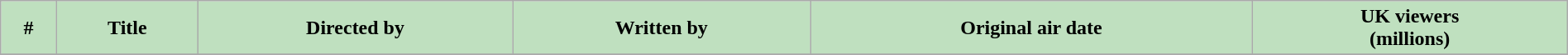<table class="wikitable plainrowheaders" style="width:100%; background:#fff;">
<tr>
<th style="background: #bfe0bf;">#</th>
<th style="background: #bfe0bf;">Title</th>
<th style="background: #bfe0bf;">Directed by</th>
<th style="background: #bfe0bf;">Written by</th>
<th style="background: #bfe0bf;">Original air date</th>
<th style="background: #bfe0bf;">UK viewers<br>(millions)</th>
</tr>
<tr>
</tr>
</table>
